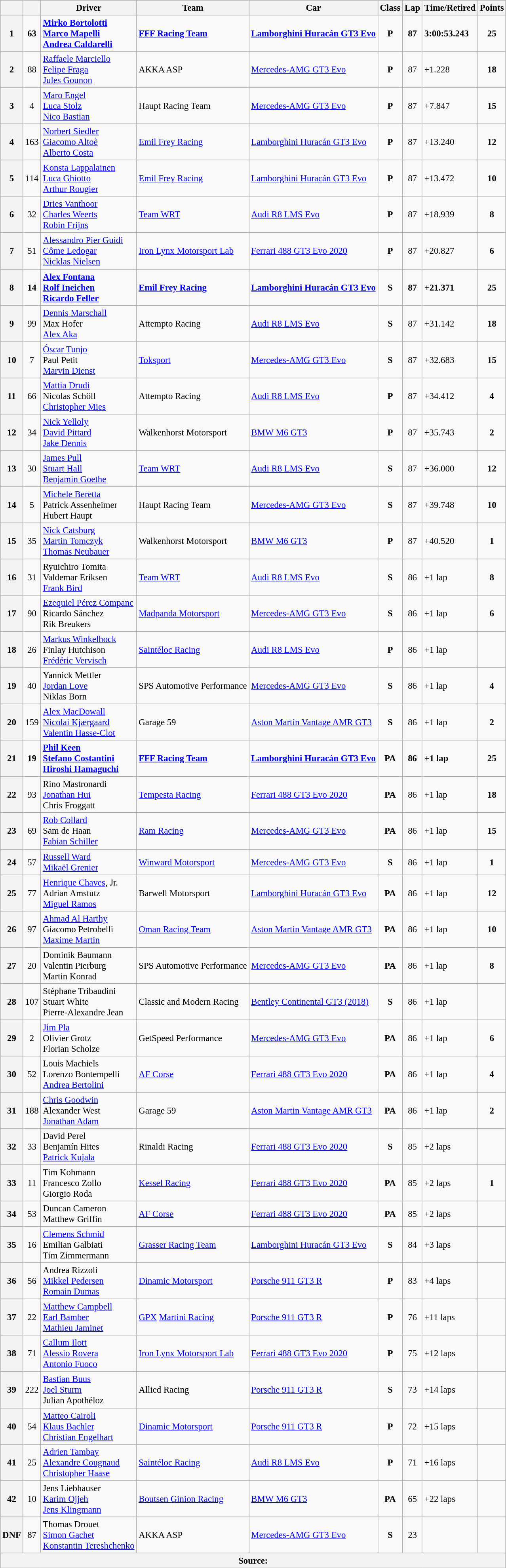<table class="wikitable sortable" style="font-size: 95%">
<tr>
<th></th>
<th></th>
<th>Driver</th>
<th>Team</th>
<th>Car</th>
<th>Class</th>
<th>Lap</th>
<th>Time/Retired</th>
<th>Points</th>
</tr>
<tr style="font-weight:bold">
<th>1</th>
<td align=center>63</td>
<td> <a href='#'>Mirko Bortolotti</a><br> <a href='#'>Marco Mapelli</a><br> <a href='#'>Andrea Caldarelli</a></td>
<td> <a href='#'>FFF Racing Team</a></td>
<td><a href='#'>Lamborghini Huracán GT3 Evo</a></td>
<td align=center><strong><span>P</span></strong></td>
<td align=center>87</td>
<td>3:00:53.243</td>
<td align=center><strong>25</strong></td>
</tr>
<tr>
<th>2</th>
<td align=center>88</td>
<td> <a href='#'>Raffaele Marciello</a><br> <a href='#'>Felipe Fraga</a><br> <a href='#'>Jules Gounon</a></td>
<td> AKKA ASP</td>
<td><a href='#'>Mercedes-AMG GT3 Evo</a></td>
<td align=center><strong><span>P</span></strong></td>
<td align=center>87</td>
<td>+1.228</td>
<td align=center><strong>18</strong></td>
</tr>
<tr>
<th>3</th>
<td align=center>4</td>
<td> <a href='#'>Maro Engel</a><br> <a href='#'>Luca Stolz</a><br> <a href='#'>Nico Bastian</a></td>
<td> Haupt Racing Team</td>
<td><a href='#'>Mercedes-AMG GT3 Evo</a></td>
<td align=center><strong><span>P</span></strong></td>
<td align=center>87</td>
<td>+7.847</td>
<td align=center><strong>15</strong></td>
</tr>
<tr>
<th>4</th>
<td align=center>163</td>
<td> <a href='#'>Norbert Siedler</a><br> <a href='#'>Giacomo Altoè</a><br> <a href='#'>Alberto Costa</a></td>
<td> <a href='#'>Emil Frey Racing</a></td>
<td><a href='#'>Lamborghini Huracán GT3 Evo</a></td>
<td align=center><strong><span>P</span></strong></td>
<td align=center>87</td>
<td>+13.240</td>
<td align=center><strong>12</strong></td>
</tr>
<tr>
<th>5</th>
<td align=center>114</td>
<td> <a href='#'>Konsta Lappalainen</a><br> <a href='#'>Luca Ghiotto</a><br> <a href='#'>Arthur Rougier</a></td>
<td> <a href='#'>Emil Frey Racing</a></td>
<td><a href='#'>Lamborghini Huracán GT3 Evo</a></td>
<td align=center><strong><span>P</span></strong></td>
<td align=center>87</td>
<td>+13.472</td>
<td align=center><strong>10</strong></td>
</tr>
<tr>
<th>6</th>
<td align=center>32</td>
<td> <a href='#'>Dries Vanthoor</a><br> <a href='#'>Charles Weerts</a><br> <a href='#'>Robin Frijns</a></td>
<td> <a href='#'>Team WRT</a></td>
<td><a href='#'>Audi R8 LMS Evo</a></td>
<td align=center><strong><span>P</span></strong></td>
<td align=center>87</td>
<td>+18.939</td>
<td align=center><strong>8</strong></td>
</tr>
<tr>
<th>7</th>
<td align=center>51</td>
<td> <a href='#'>Alessandro Pier Guidi</a><br> <a href='#'>Côme Ledogar</a><br> <a href='#'>Nicklas Nielsen</a></td>
<td> <a href='#'>Iron Lynx Motorsport Lab</a></td>
<td><a href='#'>Ferrari 488 GT3 Evo 2020</a></td>
<td align=center><strong><span>P</span></strong></td>
<td align=center>87</td>
<td>+20.827</td>
<td align=center><strong>6</strong></td>
</tr>
<tr style="font-weight:bold">
<th>8</th>
<td align=center>14</td>
<td> <a href='#'>Alex Fontana</a><br> <a href='#'>Rolf Ineichen</a><br> <a href='#'>Ricardo Feller</a></td>
<td> <a href='#'>Emil Frey Racing</a></td>
<td><a href='#'>Lamborghini Huracán GT3 Evo</a></td>
<td align=center><strong><span>S</span></strong></td>
<td align=center>87</td>
<td>+21.371</td>
<td align=center><strong>25</strong></td>
</tr>
<tr>
<th>9</th>
<td align=center>99</td>
<td> <a href='#'>Dennis Marschall</a><br> Max Hofer<br> <a href='#'>Alex Aka</a></td>
<td> Attempto Racing</td>
<td><a href='#'>Audi R8 LMS Evo</a></td>
<td align=center><strong><span>S</span></strong></td>
<td align=center>87</td>
<td>+31.142</td>
<td align=center><strong>18</strong></td>
</tr>
<tr>
<th>10</th>
<td align=center>7</td>
<td> <a href='#'>Óscar Tunjo</a><br> Paul Petit<br> <a href='#'>Marvin Dienst</a></td>
<td> <a href='#'>Toksport</a></td>
<td><a href='#'>Mercedes-AMG GT3 Evo</a></td>
<td align=center><strong><span>S</span></strong></td>
<td align=center>87</td>
<td>+32.683</td>
<td align=center><strong>15</strong></td>
</tr>
<tr>
<th>11</th>
<td align=center>66</td>
<td> <a href='#'>Mattia Drudi</a><br> Nicolas Schöll<br> <a href='#'>Christopher Mies</a></td>
<td> Attempto Racing</td>
<td><a href='#'>Audi R8 LMS Evo</a></td>
<td align=center><strong><span>P</span></strong></td>
<td align=center>87</td>
<td>+34.412</td>
<td align=center><strong>4</strong></td>
</tr>
<tr>
<th>12</th>
<td align=center>34</td>
<td> <a href='#'>Nick Yelloly</a><br> <a href='#'>David Pittard</a><br> <a href='#'>Jake Dennis</a></td>
<td> Walkenhorst Motorsport</td>
<td><a href='#'>BMW M6 GT3</a></td>
<td align=center><strong><span>P</span></strong></td>
<td align=center>87</td>
<td>+35.743</td>
<td align=center><strong>2</strong></td>
</tr>
<tr>
<th>13</th>
<td align=center>30</td>
<td> <a href='#'>James Pull</a><br> <a href='#'>Stuart Hall</a><br> <a href='#'>Benjamin Goethe</a></td>
<td> <a href='#'>Team WRT</a></td>
<td><a href='#'>Audi R8 LMS Evo</a></td>
<td align=center><strong><span>S</span></strong></td>
<td align=center>87</td>
<td>+36.000</td>
<td align=center><strong>12</strong></td>
</tr>
<tr>
<th>14</th>
<td align=center>5</td>
<td> <a href='#'>Michele Beretta</a><br> Patrick Assenheimer<br> Hubert Haupt</td>
<td> Haupt Racing Team</td>
<td><a href='#'>Mercedes-AMG GT3 Evo</a></td>
<td align=center><strong><span>S</span></strong></td>
<td align=center>87</td>
<td>+39.748</td>
<td align=center><strong>10</strong></td>
</tr>
<tr>
<th>15</th>
<td align=center>35</td>
<td> <a href='#'>Nick Catsburg</a><br> <a href='#'>Martin Tomczyk</a><br> <a href='#'>Thomas Neubauer</a></td>
<td> Walkenhorst Motorsport</td>
<td><a href='#'>BMW M6 GT3</a></td>
<td align=center><strong><span>P</span></strong></td>
<td align=center>87</td>
<td>+40.520</td>
<td align=center><strong>1</strong></td>
</tr>
<tr>
<th>16</th>
<td align=center>31</td>
<td> Ryuichiro Tomita<br> Valdemar Eriksen<br> <a href='#'>Frank Bird</a></td>
<td> <a href='#'>Team WRT</a></td>
<td><a href='#'>Audi R8 LMS Evo</a></td>
<td align=center><strong><span>S</span></strong></td>
<td align=center>86</td>
<td>+1 lap</td>
<td align=center><strong>8</strong></td>
</tr>
<tr>
<th>17</th>
<td align=center>90</td>
<td> <a href='#'>Ezequiel Pérez Companc</a><br> Ricardo Sánchez<br> Rik Breukers</td>
<td> <a href='#'>Madpanda Motorsport</a></td>
<td><a href='#'>Mercedes-AMG GT3 Evo</a></td>
<td align=center><strong><span>S</span></strong></td>
<td align=center>86</td>
<td>+1 lap</td>
<td align=center><strong>6</strong></td>
</tr>
<tr>
<th>18</th>
<td align=center>26</td>
<td> <a href='#'>Markus Winkelhock</a><br> Finlay Hutchison<br> <a href='#'>Frédéric Vervisch</a></td>
<td> <a href='#'>Saintéloc Racing</a></td>
<td><a href='#'>Audi R8 LMS Evo</a></td>
<td align=center><strong><span>P</span></strong></td>
<td align=center>86</td>
<td>+1 lap</td>
<td align=center></td>
</tr>
<tr>
<th>19</th>
<td align=center>40</td>
<td> Yannick Mettler<br> <a href='#'>Jordan Love</a><br> Niklas Born</td>
<td> SPS Automotive Performance</td>
<td><a href='#'>Mercedes-AMG GT3 Evo</a></td>
<td align=center><strong><span>S</span></strong></td>
<td align=center>86</td>
<td>+1 lap</td>
<td align=center><strong>4</strong></td>
</tr>
<tr>
<th>20</th>
<td align=center>159</td>
<td> <a href='#'>Alex MacDowall</a><br> <a href='#'>Nicolai Kjærgaard</a><br> <a href='#'>Valentin Hasse-Clot</a></td>
<td> Garage 59</td>
<td><a href='#'>Aston Martin Vantage AMR GT3</a></td>
<td align=center><strong><span>S</span></strong></td>
<td align=center>86</td>
<td>+1 lap</td>
<td align=center><strong>2</strong></td>
</tr>
<tr style="font-weight:bold">
<th>21</th>
<td align=center>19</td>
<td> <a href='#'>Phil Keen</a><br> <a href='#'>Stefano Costantini</a><br> <a href='#'>Hiroshi Hamaguchi</a></td>
<td> <a href='#'>FFF Racing Team</a></td>
<td><a href='#'>Lamborghini Huracán GT3 Evo</a></td>
<td align=center><strong><span>PA</span></strong></td>
<td align=center>86</td>
<td>+1 lap</td>
<td align=center><strong>25</strong></td>
</tr>
<tr>
<th>22</th>
<td align=center>93</td>
<td> Rino Mastronardi<br> <a href='#'>Jonathan Hui</a><br> Chris Froggatt</td>
<td> <a href='#'>Tempesta Racing</a></td>
<td><a href='#'>Ferrari 488 GT3 Evo 2020</a></td>
<td align=center><strong><span>PA</span></strong></td>
<td align=center>86</td>
<td>+1 lap</td>
<td align=center><strong>18</strong></td>
</tr>
<tr>
<th>23</th>
<td align=center>69</td>
<td> <a href='#'>Rob Collard</a><br> Sam de Haan<br> <a href='#'>Fabian Schiller</a></td>
<td> <a href='#'>Ram Racing</a></td>
<td><a href='#'>Mercedes-AMG GT3 Evo</a></td>
<td align=center><strong><span>PA</span></strong></td>
<td align=center>86</td>
<td>+1 lap</td>
<td align=center><strong>15</strong></td>
</tr>
<tr>
<th>24</th>
<td align=center>57</td>
<td> <a href='#'>Russell Ward</a><br> <a href='#'>Mikaël Grenier</a></td>
<td> <a href='#'>Winward Motorsport</a></td>
<td><a href='#'>Mercedes-AMG GT3 Evo</a></td>
<td align=center><strong><span>S</span></strong></td>
<td align=center>86</td>
<td>+1 lap</td>
<td align=center><strong>1</strong></td>
</tr>
<tr>
<th>25</th>
<td align=center>77</td>
<td> <a href='#'>Henrique Chaves</a>, Jr.<br> Adrian Amstutz<br> <a href='#'>Miguel Ramos</a></td>
<td> Barwell Motorsport</td>
<td><a href='#'>Lamborghini Huracán GT3 Evo</a></td>
<td align=center><strong><span>PA</span></strong></td>
<td align=center>86</td>
<td>+1 lap</td>
<td align=center><strong>12</strong></td>
</tr>
<tr>
<th>26</th>
<td align=center>97</td>
<td> <a href='#'>Ahmad Al Harthy</a><br> Giacomo Petrobelli<br> <a href='#'>Maxime Martin</a></td>
<td> <a href='#'>Oman Racing Team</a></td>
<td><a href='#'>Aston Martin Vantage AMR GT3</a></td>
<td align=center><strong><span>PA</span></strong></td>
<td align=center>86</td>
<td>+1 lap</td>
<td align=center><strong>10</strong></td>
</tr>
<tr>
<th>27</th>
<td align=center>20</td>
<td> Dominik Baumann<br> Valentin Pierburg<br> Martin Konrad</td>
<td> SPS Automotive Performance</td>
<td><a href='#'>Mercedes-AMG GT3 Evo</a></td>
<td align=center><strong><span>PA</span></strong></td>
<td align=center>86</td>
<td>+1 lap</td>
<td align=center><strong>8</strong></td>
</tr>
<tr>
<th>28</th>
<td align=center>107</td>
<td> Stéphane Tribaudini<br> Stuart White<br> Pierre-Alexandre Jean</td>
<td> Classic and Modern Racing</td>
<td><a href='#'>Bentley Continental GT3 (2018)</a></td>
<td align=center><strong><span>S</span></strong></td>
<td align=center>86</td>
<td>+1 lap</td>
<td align=center></td>
</tr>
<tr>
<th>29</th>
<td align=center>2</td>
<td> <a href='#'>Jim Pla</a><br> Olivier Grotz<br> Florian Scholze</td>
<td> GetSpeed Performance</td>
<td><a href='#'>Mercedes-AMG GT3 Evo</a></td>
<td align=center><strong><span>PA</span></strong></td>
<td align=center>86</td>
<td>+1 lap</td>
<td align=center><strong>6</strong></td>
</tr>
<tr>
<th>30</th>
<td align=center>52</td>
<td> Louis Machiels<br> Lorenzo Bontempelli<br> <a href='#'>Andrea Bertolini</a></td>
<td> <a href='#'>AF Corse</a></td>
<td><a href='#'>Ferrari 488 GT3 Evo 2020</a></td>
<td align=center><strong><span>PA</span></strong></td>
<td align=center>86</td>
<td>+1 lap</td>
<td align=center><strong>4</strong></td>
</tr>
<tr>
<th>31</th>
<td align=center>188</td>
<td> <a href='#'>Chris Goodwin</a><br> Alexander West<br> <a href='#'>Jonathan Adam</a></td>
<td> Garage 59</td>
<td><a href='#'>Aston Martin Vantage AMR GT3</a></td>
<td align=center><strong><span>PA</span></strong></td>
<td align=center>86</td>
<td>+1 lap</td>
<td align=center><strong>2</strong></td>
</tr>
<tr>
<th>32</th>
<td align=center>33</td>
<td> David Perel<br> Benjamín Hites<br> <a href='#'>Patrick Kujala</a></td>
<td> Rinaldi Racing</td>
<td><a href='#'>Ferrari 488 GT3 Evo 2020</a></td>
<td align=center><strong><span>S</span></strong></td>
<td align=center>85</td>
<td>+2 laps</td>
<td align=center></td>
</tr>
<tr>
<th>33</th>
<td align=center>11</td>
<td> Tim Kohmann<br> Francesco Zollo<br> Giorgio Roda</td>
<td> <a href='#'>Kessel Racing</a></td>
<td><a href='#'>Ferrari 488 GT3 Evo 2020</a></td>
<td align=center><strong><span>PA</span></strong></td>
<td align=center>85</td>
<td>+2 laps</td>
<td align=center><strong>1</strong></td>
</tr>
<tr>
<th>34</th>
<td align=center>53</td>
<td> Duncan Cameron<br> Matthew Griffin</td>
<td> <a href='#'>AF Corse</a></td>
<td><a href='#'>Ferrari 488 GT3 Evo 2020</a></td>
<td align=center><strong><span>PA</span></strong></td>
<td align=center>85</td>
<td>+2 laps</td>
<td align=center></td>
</tr>
<tr>
<th>35</th>
<td align=center>16</td>
<td> <a href='#'>Clemens Schmid</a><br> Emilian Galbiati<br> Tim Zimmermann</td>
<td> <a href='#'>Grasser Racing Team</a></td>
<td><a href='#'>Lamborghini Huracán GT3 Evo</a></td>
<td align=center><strong><span>S</span></strong></td>
<td align=center>84</td>
<td>+3 laps</td>
<td align=center></td>
</tr>
<tr>
<th>36</th>
<td align=center>56</td>
<td> Andrea Rizzoli<br> <a href='#'>Mikkel Pedersen</a><br> <a href='#'>Romain Dumas</a></td>
<td> <a href='#'>Dinamic Motorsport</a></td>
<td><a href='#'>Porsche 911 GT3 R</a></td>
<td align=center><strong><span>P</span></strong></td>
<td align=center>83</td>
<td>+4 laps</td>
<td align=center></td>
</tr>
<tr>
<th>37</th>
<td align=center>22</td>
<td> <a href='#'>Matthew Campbell</a><br> <a href='#'>Earl Bamber</a><br> <a href='#'>Mathieu Jaminet</a></td>
<td> <a href='#'>GPX</a> <a href='#'>Martini Racing</a></td>
<td><a href='#'>Porsche 911 GT3 R</a></td>
<td align=center><strong><span>P</span></strong></td>
<td align=center>76</td>
<td>+11 laps</td>
<td align=center></td>
</tr>
<tr>
<th>38</th>
<td align=center>71</td>
<td> <a href='#'>Callum Ilott</a><br> <a href='#'>Alessio Rovera</a><br> <a href='#'>Antonio Fuoco</a></td>
<td> <a href='#'>Iron Lynx Motorsport Lab</a></td>
<td><a href='#'>Ferrari 488 GT3 Evo 2020</a></td>
<td align=center><strong><span>P</span></strong></td>
<td align=center>75</td>
<td>+12 laps</td>
<td align=center></td>
</tr>
<tr>
<th>39</th>
<td align=center>222</td>
<td> <a href='#'>Bastian Buus</a><br> <a href='#'>Joel Sturm</a><br> Julian Apothéloz</td>
<td> Allied Racing</td>
<td><a href='#'>Porsche 911 GT3 R</a></td>
<td align=center><strong><span>S</span></strong></td>
<td align=center>73</td>
<td>+14 laps</td>
<td align=center></td>
</tr>
<tr>
<th>40</th>
<td align=center>54</td>
<td> <a href='#'>Matteo Cairoli</a><br> <a href='#'>Klaus Bachler</a><br> <a href='#'>Christian Engelhart</a></td>
<td> <a href='#'>Dinamic Motorsport</a></td>
<td><a href='#'>Porsche 911 GT3 R</a></td>
<td align=center><strong><span>P</span></strong></td>
<td align=center>72</td>
<td>+15 laps</td>
<td align=center></td>
</tr>
<tr>
<th>41</th>
<td align=center>25</td>
<td> <a href='#'>Adrien Tambay</a><br> <a href='#'>Alexandre Cougnaud</a><br> <a href='#'>Christopher Haase</a></td>
<td> <a href='#'>Saintéloc Racing</a></td>
<td><a href='#'>Audi R8 LMS Evo</a></td>
<td align=center><strong><span>P</span></strong></td>
<td align=center>71</td>
<td>+16 laps</td>
<td align=center></td>
</tr>
<tr>
<th>42</th>
<td align=center>10</td>
<td> Jens Liebhauser<br> <a href='#'>Karim Ojjeh</a><br> <a href='#'>Jens Klingmann</a></td>
<td> <a href='#'>Boutsen Ginion Racing</a></td>
<td><a href='#'>BMW M6 GT3</a></td>
<td align=center><strong><span>PA</span></strong></td>
<td align=center>65</td>
<td>+22 laps</td>
<td align=center></td>
</tr>
<tr>
<th>DNF</th>
<td align=center>87</td>
<td> Thomas Drouet<br> <a href='#'>Simon Gachet</a><br> <a href='#'>Konstantin Tereshchenko</a></td>
<td> AKKA ASP</td>
<td><a href='#'>Mercedes-AMG GT3 Evo</a></td>
<td align=center><strong><span>S</span></strong></td>
<td align=center>23</td>
<td></td>
<td align=center></td>
</tr>
<tr>
<th colspan=9>Source:</th>
</tr>
</table>
